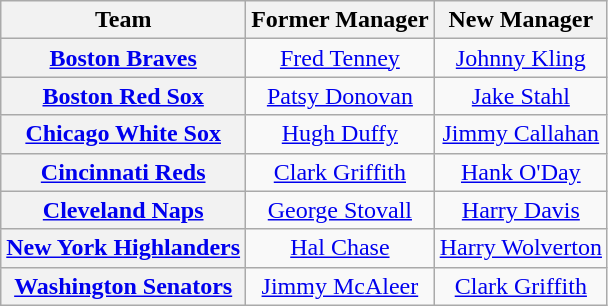<table class="wikitable plainrowheaders" style="text-align:center;">
<tr>
<th>Team</th>
<th>Former Manager</th>
<th>New Manager</th>
</tr>
<tr>
<th scope="row" style="text-align:center;"><a href='#'>Boston Braves</a></th>
<td><a href='#'>Fred Tenney</a></td>
<td><a href='#'>Johnny Kling</a></td>
</tr>
<tr>
<th scope="row" style="text-align:center;"><a href='#'>Boston Red Sox</a></th>
<td><a href='#'>Patsy Donovan</a></td>
<td><a href='#'>Jake Stahl</a></td>
</tr>
<tr>
<th scope="row" style="text-align:center;"><a href='#'>Chicago White Sox</a></th>
<td><a href='#'>Hugh Duffy</a></td>
<td><a href='#'>Jimmy Callahan</a></td>
</tr>
<tr>
<th scope="row" style="text-align:center;"><a href='#'>Cincinnati Reds</a></th>
<td><a href='#'>Clark Griffith</a></td>
<td><a href='#'>Hank O'Day</a></td>
</tr>
<tr>
<th scope="row" style="text-align:center;"><a href='#'>Cleveland Naps</a></th>
<td><a href='#'>George Stovall</a></td>
<td><a href='#'>Harry Davis</a></td>
</tr>
<tr>
<th scope="row" style="text-align:center;"><a href='#'>New York Highlanders</a></th>
<td><a href='#'>Hal Chase</a></td>
<td><a href='#'>Harry Wolverton</a></td>
</tr>
<tr>
<th scope="row" style="text-align:center;"><a href='#'>Washington Senators</a></th>
<td><a href='#'>Jimmy McAleer</a></td>
<td><a href='#'>Clark Griffith</a></td>
</tr>
</table>
